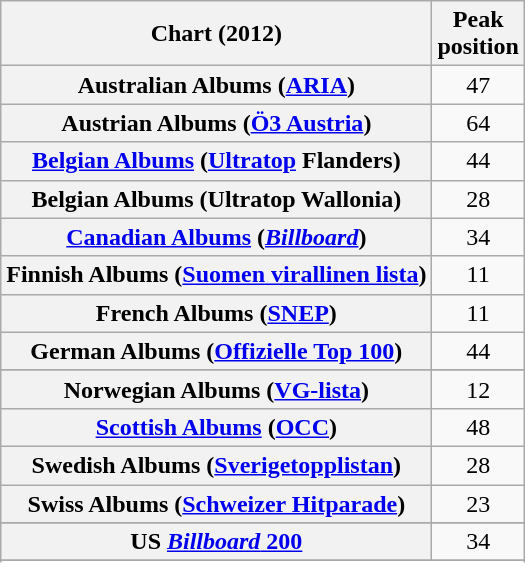<table class="wikitable sortable plainrowheaders">
<tr>
<th scope="col">Chart (2012)</th>
<th scope="col">Peak<br>position</th>
</tr>
<tr>
<th scope="row">Australian Albums (<a href='#'>ARIA</a>)</th>
<td align="center">47</td>
</tr>
<tr>
<th scope="row">Austrian Albums (<a href='#'>Ö3 Austria</a>)</th>
<td align="center">64</td>
</tr>
<tr>
<th scope="row"><a href='#'>Belgian Albums</a> (<a href='#'>Ultratop</a> Flanders)</th>
<td align="center">44</td>
</tr>
<tr>
<th scope="row">Belgian Albums (Ultratop Wallonia)</th>
<td align="center">28</td>
</tr>
<tr>
<th scope="row"><a href='#'>Canadian Albums</a> (<em><a href='#'>Billboard</a></em>)</th>
<td align="center">34</td>
</tr>
<tr>
<th scope="row">Finnish Albums (<a href='#'>Suomen virallinen lista</a>)</th>
<td align="center">11</td>
</tr>
<tr>
<th scope="row">French Albums (<a href='#'>SNEP</a>)</th>
<td align="center">11</td>
</tr>
<tr>
<th scope="row">German Albums (<a href='#'>Offizielle Top 100</a>)</th>
<td align="center">44</td>
</tr>
<tr>
</tr>
<tr>
<th scope="row">Norwegian Albums (<a href='#'>VG-lista</a>)</th>
<td align="center">12</td>
</tr>
<tr>
<th scope="row"><a href='#'>Scottish Albums</a> (<a href='#'>OCC</a>)</th>
<td align="center">48</td>
</tr>
<tr>
<th scope="row">Swedish Albums (<a href='#'>Sverigetopplistan</a>)</th>
<td align="center">28</td>
</tr>
<tr>
<th scope="row">Swiss Albums (<a href='#'>Schweizer Hitparade</a>)</th>
<td align="center">23</td>
</tr>
<tr>
</tr>
<tr>
</tr>
<tr>
<th scope="row">US <a href='#'><em>Billboard</em> 200</a></th>
<td style="text-align:center;">34</td>
</tr>
<tr>
</tr>
<tr>
</tr>
</table>
